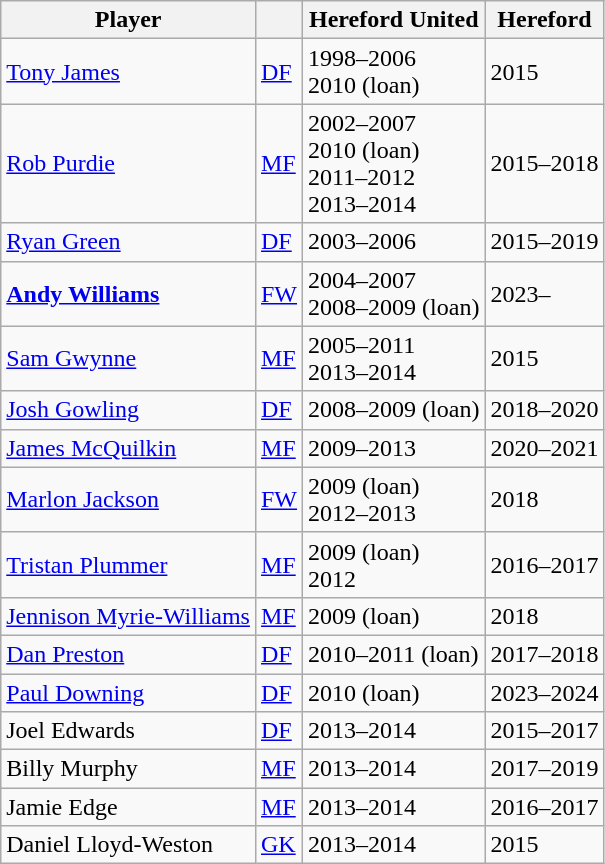<table class="wikitable defaultleft col2center">
<tr>
<th>Player</th>
<th></th>
<th>Hereford United</th>
<th>Hereford</th>
</tr>
<tr>
<td> <a href='#'>Tony James</a></td>
<td><a href='#'>DF</a></td>
<td>1998–2006<br>2010 (loan)</td>
<td>2015</td>
</tr>
<tr>
<td> <a href='#'>Rob Purdie</a></td>
<td><a href='#'>MF</a></td>
<td>2002–2007<br>2010 (loan)<br>2011–2012<br>2013–2014</td>
<td>2015–2018</td>
</tr>
<tr>
<td> <a href='#'>Ryan Green</a></td>
<td><a href='#'>DF</a></td>
<td>2003–2006</td>
<td>2015–2019</td>
</tr>
<tr>
<td> <strong><a href='#'>Andy Williams</a></strong></td>
<td><a href='#'>FW</a></td>
<td>2004–2007<br>2008–2009 (loan)</td>
<td>2023–</td>
</tr>
<tr>
<td> <a href='#'>Sam Gwynne</a></td>
<td><a href='#'>MF</a></td>
<td>2005–2011<br>2013–2014</td>
<td>2015</td>
</tr>
<tr>
<td> <a href='#'>Josh Gowling</a></td>
<td><a href='#'>DF</a></td>
<td>2008–2009 (loan)</td>
<td>2018–2020</td>
</tr>
<tr>
<td> <a href='#'>James McQuilkin</a></td>
<td><a href='#'>MF</a></td>
<td>2009–2013</td>
<td>2020–2021</td>
</tr>
<tr>
<td> <a href='#'>Marlon Jackson</a></td>
<td><a href='#'>FW</a></td>
<td>2009 (loan)<br>2012–2013</td>
<td>2018</td>
</tr>
<tr>
<td> <a href='#'>Tristan Plummer</a></td>
<td><a href='#'>MF</a></td>
<td>2009 (loan)<br>2012</td>
<td>2016–2017</td>
</tr>
<tr>
<td> <a href='#'>Jennison Myrie-Williams</a></td>
<td><a href='#'>MF</a></td>
<td>2009 (loan)</td>
<td>2018</td>
</tr>
<tr>
<td> <a href='#'>Dan Preston</a></td>
<td><a href='#'>DF</a></td>
<td>2010–2011 (loan)</td>
<td>2017–2018</td>
</tr>
<tr>
<td> <a href='#'>Paul Downing</a></td>
<td><a href='#'>DF</a></td>
<td>2010 (loan)</td>
<td>2023–2024</td>
</tr>
<tr>
<td> Joel Edwards</td>
<td><a href='#'>DF</a></td>
<td>2013–2014</td>
<td>2015–2017</td>
</tr>
<tr>
<td> Billy Murphy</td>
<td><a href='#'>MF</a></td>
<td>2013–2014</td>
<td>2017–2019</td>
</tr>
<tr>
<td> Jamie Edge</td>
<td><a href='#'>MF</a></td>
<td>2013–2014</td>
<td>2016–2017</td>
</tr>
<tr>
<td> Daniel Lloyd-Weston</td>
<td><a href='#'>GK</a></td>
<td>2013–2014</td>
<td>2015</td>
</tr>
</table>
